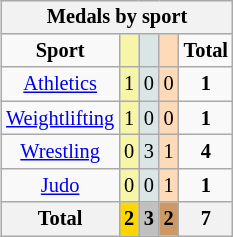<table class="wikitable" style="font-size:85%; float:right">
<tr bgcolor=#efefef>
<th colspan=7><strong>Medals by sport</strong></th>
</tr>
<tr align=center>
<td><strong>Sport</strong></td>
<td bgcolor=#f7f6a8></td>
<td bgcolor=#dce5e5></td>
<td bgcolor=#ffdab9></td>
<td><strong>Total</strong></td>
</tr>
<tr align=center>
<td><a href='#'>Athletics</a></td>
<td bgcolor=#f7f6a8>1</td>
<td bgcolor=#dce5e5>0</td>
<td bgcolor=#ffdab9>0</td>
<td><strong>1</strong></td>
</tr>
<tr align=center>
<td><a href='#'>Weightlifting</a></td>
<td bgcolor=#f7f6a8>1</td>
<td bgcolor=#dce5e5>0</td>
<td bgcolor=#ffdab9>0</td>
<td><strong>1</strong></td>
</tr>
<tr align=center>
<td><a href='#'>Wrestling</a></td>
<td bgcolor=#f7f6a8>0</td>
<td bgcolor=#dce5e5>3</td>
<td bgcolor=#ffdab9>1</td>
<td><strong>4</strong></td>
</tr>
<tr align=center>
<td><a href='#'>Judo</a></td>
<td bgcolor=#f7f6a8>0</td>
<td bgcolor=#dce5e5>0</td>
<td bgcolor=#ffdab9>1</td>
<td><strong>1</strong></td>
</tr>
<tr align=center>
<th><strong>Total</strong></th>
<th style="background:gold;"><strong>2</strong></th>
<th style="background:silver;"><strong>3</strong></th>
<th style="background:#c96;"><strong>2</strong></th>
<th><strong>7</strong></th>
</tr>
</table>
